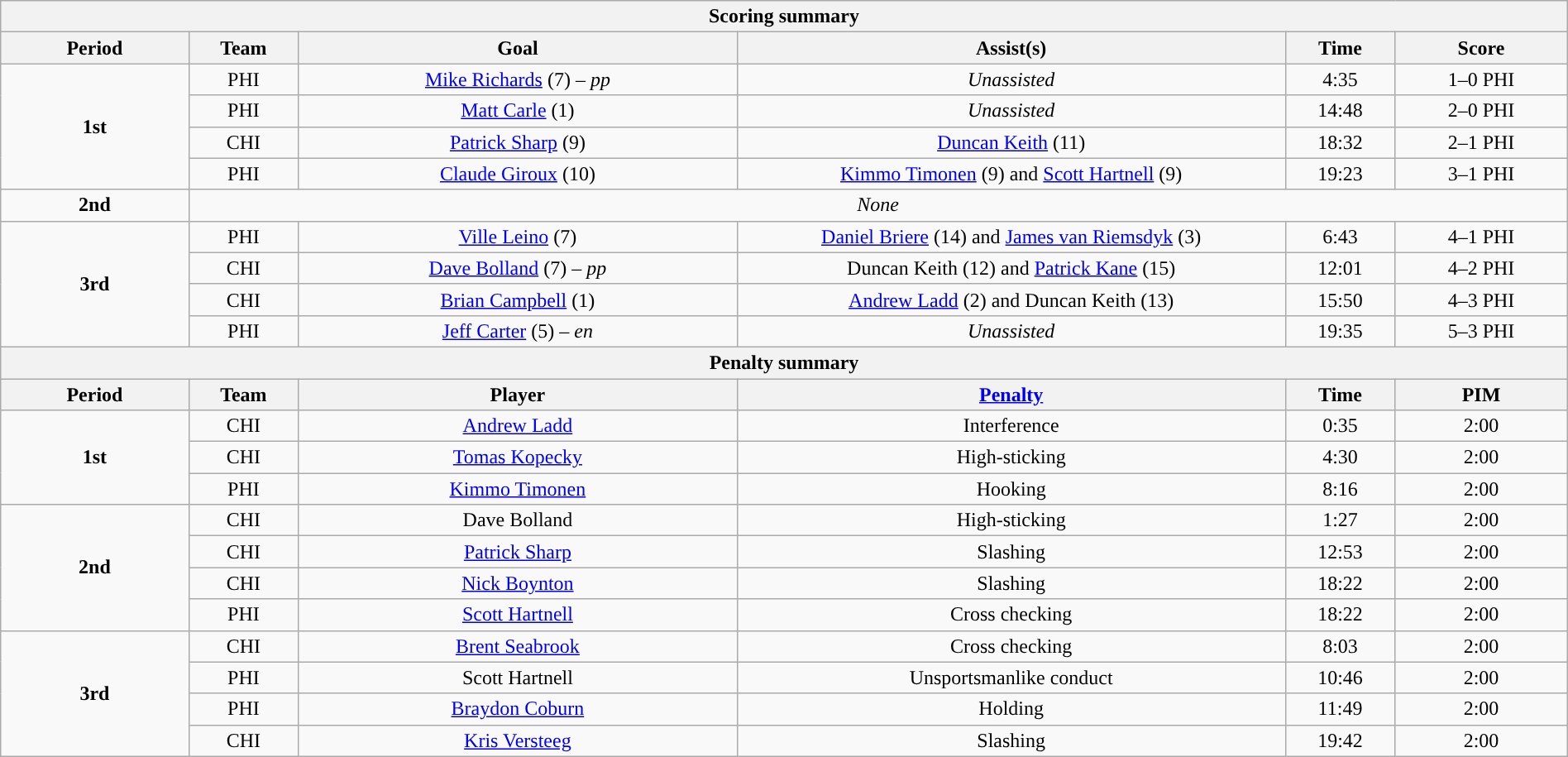<table style="width:100%;" class="wikitable">
<tr>
<th colspan=6>Scoring summary</th>
</tr>
<tr>
<th style="width:12%;">Period</th>
<th style="width:7%;">Team</th>
<th style="width:28%;">Goal</th>
<th style="width:35%;">Assist(s)</th>
<th style="width:7%;">Time</th>
<th style="width:11%;">Score</th>
</tr>
<tr style="text-align:center;">
<td rowspan="4"><strong>1st</strong></td>
<td>PHI</td>
<td><a href='#'>Mike Richards</a> (7) – <em>pp</em></td>
<td><em>Unassisted</em></td>
<td>4:35</td>
<td>1–0 PHI</td>
</tr>
<tr style="text-align:center;">
<td>PHI</td>
<td><a href='#'>Matt Carle</a> (1)</td>
<td><em>Unassisted</em></td>
<td>14:48</td>
<td>2–0 PHI</td>
</tr>
<tr style="text-align:center;">
<td>CHI</td>
<td><a href='#'>Patrick Sharp</a> (9)</td>
<td><a href='#'>Duncan Keith</a> (11)</td>
<td>18:32</td>
<td>2–1 PHI</td>
</tr>
<tr style="text-align:center;">
<td>PHI</td>
<td><a href='#'>Claude Giroux</a> (10)</td>
<td><a href='#'>Kimmo Timonen</a> (9) and <a href='#'>Scott Hartnell</a> (9)</td>
<td>19:23</td>
<td>3–1 PHI</td>
</tr>
<tr style="text-align:center;">
<td><strong>2nd</strong></td>
<td colspan="5"><em>None</em></td>
</tr>
<tr style="text-align:center;">
<td rowspan="4"><strong>3rd</strong></td>
<td>PHI</td>
<td><a href='#'>Ville Leino</a> (7)</td>
<td><a href='#'>Daniel Briere</a> (14) and <a href='#'>James van Riemsdyk</a> (3)</td>
<td>6:43</td>
<td>4–1 PHI</td>
</tr>
<tr style="text-align:center;">
<td>CHI</td>
<td><a href='#'>Dave Bolland</a> (7) – <em>pp</em></td>
<td>Duncan Keith (12) and <a href='#'>Patrick Kane</a> (15)</td>
<td>12:01</td>
<td>4–2 PHI</td>
</tr>
<tr style="text-align:center;">
<td>CHI</td>
<td><a href='#'>Brian Campbell</a> (1)</td>
<td><a href='#'>Andrew Ladd</a> (2) and Duncan Keith (13)</td>
<td>15:50</td>
<td>4–3 PHI</td>
</tr>
<tr style="text-align:center;">
<td>PHI</td>
<td><a href='#'>Jeff Carter</a> (5) – <em>en</em></td>
<td><em>Unassisted</em></td>
<td>19:35</td>
<td>5–3 PHI</td>
</tr>
<tr>
<th colspan=6>Penalty summary</th>
</tr>
<tr>
<th style="width:12%;">Period</th>
<th style="width:7%;">Team</th>
<th style="width:28%;">Player</th>
<th style="width:35%;"><a href='#'>Penalty</a></th>
<th style="width:7%;">Time</th>
<th style="width:11%;">PIM</th>
</tr>
<tr style="text-align:center;">
<td rowspan="3"><strong>1st</strong></td>
<td>CHI</td>
<td><a href='#'>Andrew Ladd</a></td>
<td>Interference</td>
<td>0:35</td>
<td>2:00</td>
</tr>
<tr style="text-align:center;">
<td>CHI</td>
<td><a href='#'>Tomas Kopecky</a></td>
<td>High-sticking</td>
<td>4:30</td>
<td>2:00</td>
</tr>
<tr style="text-align:center;">
<td>PHI</td>
<td><a href='#'>Kimmo Timonen</a></td>
<td>Hooking</td>
<td>8:16</td>
<td>2:00</td>
</tr>
<tr style="text-align:center;">
<td rowspan="4"><strong>2nd</strong></td>
<td>CHI</td>
<td>Dave Bolland</td>
<td>High-sticking</td>
<td>1:27</td>
<td>2:00</td>
</tr>
<tr style="text-align:center;">
<td>CHI</td>
<td><a href='#'>Patrick Sharp</a></td>
<td>Slashing</td>
<td>12:53</td>
<td>2:00</td>
</tr>
<tr style="text-align:center;">
<td>CHI</td>
<td><a href='#'>Nick Boynton</a></td>
<td>Slashing</td>
<td>18:22</td>
<td>2:00</td>
</tr>
<tr style="text-align:center;">
<td>PHI</td>
<td><a href='#'>Scott Hartnell</a></td>
<td>Cross checking</td>
<td>18:22</td>
<td>2:00</td>
</tr>
<tr style="text-align:center;">
<td rowspan="4"><strong>3rd</strong></td>
<td>CHI</td>
<td><a href='#'>Brent Seabrook</a></td>
<td>Cross checking</td>
<td>8:03</td>
<td>2:00</td>
</tr>
<tr style="text-align:center;">
<td>PHI</td>
<td>Scott Hartnell</td>
<td>Unsportsmanlike conduct</td>
<td>10:46</td>
<td>2:00</td>
</tr>
<tr style="text-align:center;">
<td>PHI</td>
<td><a href='#'>Braydon Coburn</a></td>
<td>Holding</td>
<td>11:49</td>
<td>2:00</td>
</tr>
<tr style="text-align:center;">
<td>CHI</td>
<td><a href='#'>Kris Versteeg</a></td>
<td>Slashing</td>
<td>19:42</td>
<td>2:00</td>
</tr>
</table>
